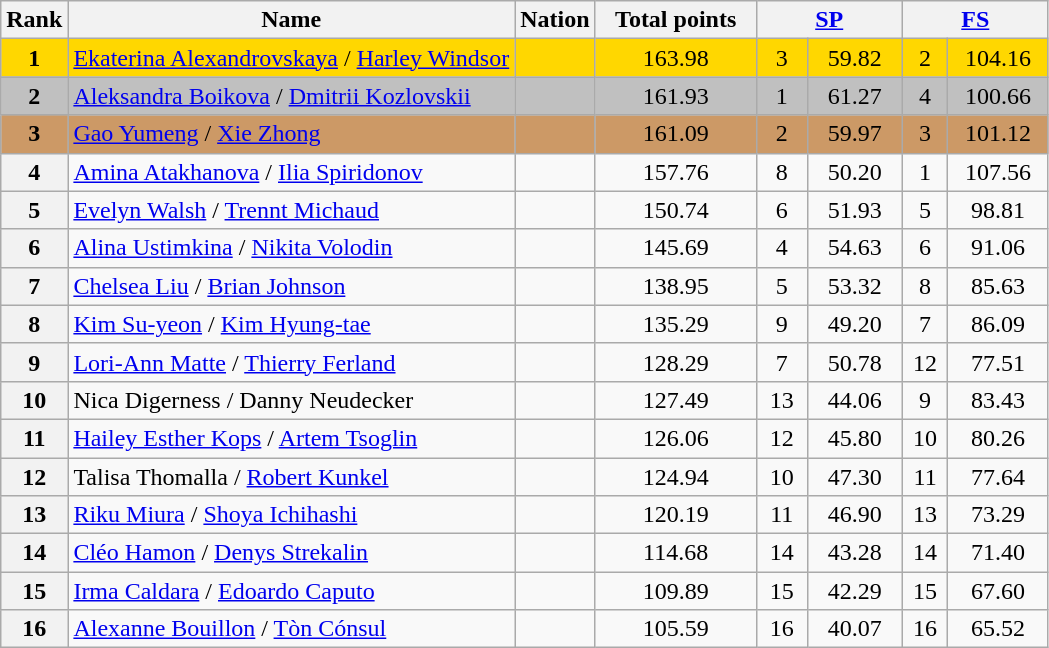<table class="wikitable sortable">
<tr>
<th>Rank</th>
<th>Name</th>
<th>Nation</th>
<th width="100px">Total points</th>
<th colspan="2" width="90px"><a href='#'>SP</a></th>
<th colspan="2" width="90px"><a href='#'>FS</a></th>
</tr>
<tr bgcolor="gold">
<td align="center" bgcolor="gold"><strong>1</strong></td>
<td><a href='#'>Ekaterina Alexandrovskaya</a> / <a href='#'>Harley Windsor</a></td>
<td></td>
<td align="center">163.98</td>
<td align="center">3</td>
<td align="center">59.82</td>
<td align="center">2</td>
<td align="center">104.16</td>
</tr>
<tr bgcolor="silver">
<td align="center" bgcolor="silver"><strong>2</strong></td>
<td><a href='#'>Aleksandra Boikova</a> / <a href='#'>Dmitrii Kozlovskii</a></td>
<td></td>
<td align="center">161.93</td>
<td align="center">1</td>
<td align="center">61.27</td>
<td align="center">4</td>
<td align="center">100.66</td>
</tr>
<tr bgcolor="#cc9966">
<td align="center" bgcolor="#cc9966"><strong>3</strong></td>
<td><a href='#'>Gao Yumeng</a> / <a href='#'>Xie Zhong</a></td>
<td></td>
<td align="center">161.09</td>
<td align="center">2</td>
<td align="center">59.97</td>
<td align="center">3</td>
<td align="center">101.12</td>
</tr>
<tr>
<th>4</th>
<td><a href='#'>Amina Atakhanova</a> / <a href='#'>Ilia Spiridonov</a></td>
<td></td>
<td align="center">157.76</td>
<td align="center">8</td>
<td align="center">50.20</td>
<td align="center">1</td>
<td align="center">107.56</td>
</tr>
<tr>
<th>5</th>
<td><a href='#'>Evelyn Walsh</a> / <a href='#'>Trennt Michaud</a></td>
<td></td>
<td align="center">150.74</td>
<td align="center">6</td>
<td align="center">51.93</td>
<td align="center">5</td>
<td align="center">98.81</td>
</tr>
<tr>
<th>6</th>
<td><a href='#'>Alina Ustimkina</a> / <a href='#'>Nikita Volodin</a></td>
<td></td>
<td align="center">145.69</td>
<td align="center">4</td>
<td align="center">54.63</td>
<td align="center">6</td>
<td align="center">91.06</td>
</tr>
<tr>
<th>7</th>
<td><a href='#'>Chelsea Liu</a> / <a href='#'>Brian Johnson</a></td>
<td></td>
<td align="center">138.95</td>
<td align="center">5</td>
<td align="center">53.32</td>
<td align="center">8</td>
<td align="center">85.63</td>
</tr>
<tr>
<th>8</th>
<td><a href='#'>Kim Su-yeon</a> / <a href='#'>Kim Hyung-tae</a></td>
<td></td>
<td align="center">135.29</td>
<td align="center">9</td>
<td align="center">49.20</td>
<td align="center">7</td>
<td align="center">86.09</td>
</tr>
<tr>
<th>9</th>
<td><a href='#'>Lori-Ann Matte</a> / <a href='#'>Thierry Ferland</a></td>
<td></td>
<td align="center">128.29</td>
<td align="center">7</td>
<td align="center">50.78</td>
<td align="center">12</td>
<td align="center">77.51</td>
</tr>
<tr>
<th>10</th>
<td>Nica Digerness / Danny Neudecker</td>
<td></td>
<td align="center">127.49</td>
<td align="center">13</td>
<td align="center">44.06</td>
<td align="center">9</td>
<td align="center">83.43</td>
</tr>
<tr>
<th>11</th>
<td><a href='#'>Hailey Esther Kops</a> / <a href='#'>Artem Tsoglin</a></td>
<td></td>
<td align="center">126.06</td>
<td align="center">12</td>
<td align="center">45.80</td>
<td align="center">10</td>
<td align="center">80.26</td>
</tr>
<tr>
<th>12</th>
<td>Talisa Thomalla / <a href='#'>Robert Kunkel</a></td>
<td></td>
<td align="center">124.94</td>
<td align="center">10</td>
<td align="center">47.30</td>
<td align="center">11</td>
<td align="center">77.64</td>
</tr>
<tr>
<th>13</th>
<td><a href='#'>Riku Miura</a> / <a href='#'>Shoya Ichihashi</a></td>
<td></td>
<td align="center">120.19</td>
<td align="center">11</td>
<td align="center">46.90</td>
<td align="center">13</td>
<td align="center">73.29</td>
</tr>
<tr>
<th>14</th>
<td><a href='#'>Cléo Hamon</a> / <a href='#'>Denys Strekalin</a></td>
<td></td>
<td align="center">114.68</td>
<td align="center">14</td>
<td align="center">43.28</td>
<td align="center">14</td>
<td align="center">71.40</td>
</tr>
<tr>
<th>15</th>
<td><a href='#'>Irma Caldara</a> / <a href='#'>Edoardo Caputo</a></td>
<td></td>
<td align="center">109.89</td>
<td align="center">15</td>
<td align="center">42.29</td>
<td align="center">15</td>
<td align="center">67.60</td>
</tr>
<tr>
<th>16</th>
<td><a href='#'>Alexanne Bouillon</a> / <a href='#'>Tòn Cónsul</a></td>
<td></td>
<td align="center">105.59</td>
<td align="center">16</td>
<td align="center">40.07</td>
<td align="center">16</td>
<td align="center">65.52</td>
</tr>
</table>
